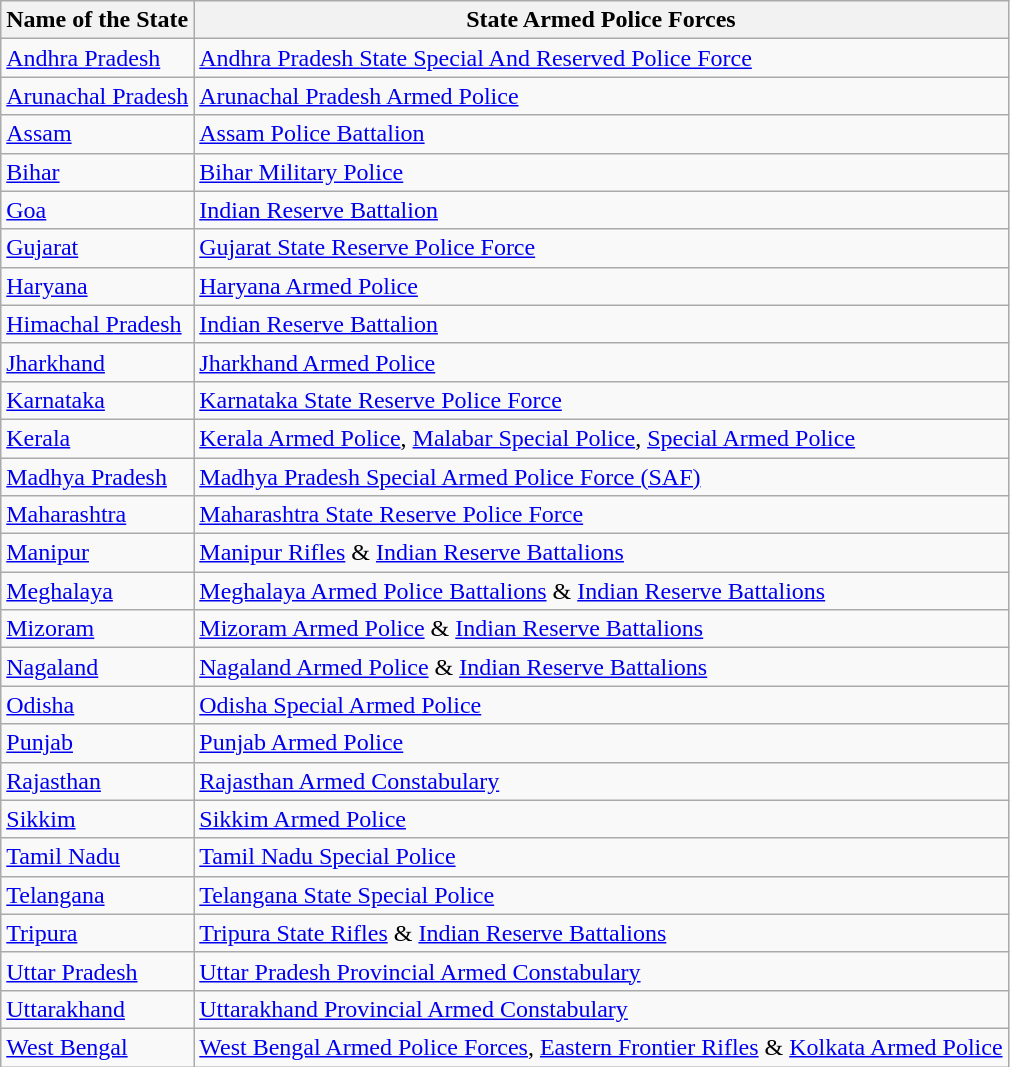<table class="wikitable sortable static-row-numbers static-row-header-text hover-highlight" "style="font-size: 100%">
<tr>
<th>Name of the State</th>
<th>State Armed Police Forces</th>
</tr>
<tr>
<td><a href='#'>Andhra Pradesh</a></td>
<td><a href='#'>Andhra Pradesh State Special And Reserved Police Force</a></td>
</tr>
<tr>
<td><a href='#'>Arunachal Pradesh</a></td>
<td><a href='#'>Arunachal Pradesh Armed Police</a></td>
</tr>
<tr>
<td><a href='#'>Assam</a></td>
<td><a href='#'>Assam Police Battalion</a></td>
</tr>
<tr>
<td><a href='#'>Bihar</a></td>
<td><a href='#'>Bihar Military Police</a></td>
</tr>
<tr>
<td><a href='#'>Goa</a></td>
<td><a href='#'>Indian Reserve Battalion</a></td>
</tr>
<tr>
<td><a href='#'>Gujarat</a></td>
<td><a href='#'>Gujarat State Reserve Police Force</a></td>
</tr>
<tr>
<td><a href='#'>Haryana</a></td>
<td><a href='#'>Haryana Armed Police</a></td>
</tr>
<tr>
<td><a href='#'>Himachal Pradesh</a></td>
<td><a href='#'>Indian Reserve Battalion</a></td>
</tr>
<tr>
<td><a href='#'>Jharkhand</a></td>
<td><a href='#'>Jharkhand Armed Police</a></td>
</tr>
<tr>
<td><a href='#'>Karnataka</a></td>
<td><a href='#'>Karnataka State Reserve Police Force</a></td>
</tr>
<tr>
<td><a href='#'>Kerala</a></td>
<td><a href='#'>Kerala Armed Police</a>, <a href='#'>Malabar Special Police</a>, <a href='#'>Special Armed Police</a></td>
</tr>
<tr>
<td><a href='#'>Madhya Pradesh</a></td>
<td><a href='#'>Madhya Pradesh Special Armed Police Force (SAF)</a></td>
</tr>
<tr>
<td><a href='#'>Maharashtra</a></td>
<td><a href='#'>Maharashtra State Reserve Police Force</a></td>
</tr>
<tr>
<td><a href='#'>Manipur</a></td>
<td><a href='#'>Manipur Rifles</a> & <a href='#'>Indian Reserve Battalions</a></td>
</tr>
<tr>
<td><a href='#'>Meghalaya</a></td>
<td><a href='#'>Meghalaya Armed Police Battalions</a> & <a href='#'>Indian Reserve Battalions</a></td>
</tr>
<tr>
<td><a href='#'>Mizoram</a></td>
<td><a href='#'>Mizoram Armed Police</a> & <a href='#'>Indian Reserve Battalions</a></td>
</tr>
<tr>
<td><a href='#'>Nagaland</a></td>
<td><a href='#'>Nagaland Armed Police</a> & <a href='#'>Indian Reserve Battalions</a></td>
</tr>
<tr>
<td><a href='#'>Odisha</a></td>
<td><a href='#'>Odisha Special Armed Police</a></td>
</tr>
<tr>
<td><a href='#'>Punjab</a></td>
<td><a href='#'>Punjab Armed Police</a></td>
</tr>
<tr>
<td><a href='#'>Rajasthan</a></td>
<td><a href='#'>Rajasthan Armed Constabulary</a></td>
</tr>
<tr>
<td><a href='#'>Sikkim</a></td>
<td><a href='#'>Sikkim Armed Police</a></td>
</tr>
<tr>
<td><a href='#'>Tamil Nadu</a></td>
<td><a href='#'>Tamil Nadu Special Police</a></td>
</tr>
<tr>
<td><a href='#'>Telangana</a></td>
<td><a href='#'>Telangana State Special Police</a></td>
</tr>
<tr>
<td><a href='#'>Tripura</a></td>
<td><a href='#'>Tripura State Rifles</a> & <a href='#'>Indian Reserve Battalions</a></td>
</tr>
<tr>
<td><a href='#'>Uttar Pradesh</a></td>
<td><a href='#'>Uttar Pradesh Provincial Armed Constabulary</a></td>
</tr>
<tr>
<td><a href='#'>Uttarakhand</a></td>
<td><a href='#'>Uttarakhand Provincial Armed Constabulary</a></td>
</tr>
<tr>
<td><a href='#'>West Bengal</a></td>
<td><a href='#'>West Bengal Armed Police Forces</a>, <a href='#'>Eastern Frontier Rifles</a> & <a href='#'>Kolkata Armed Police</a></td>
</tr>
</table>
